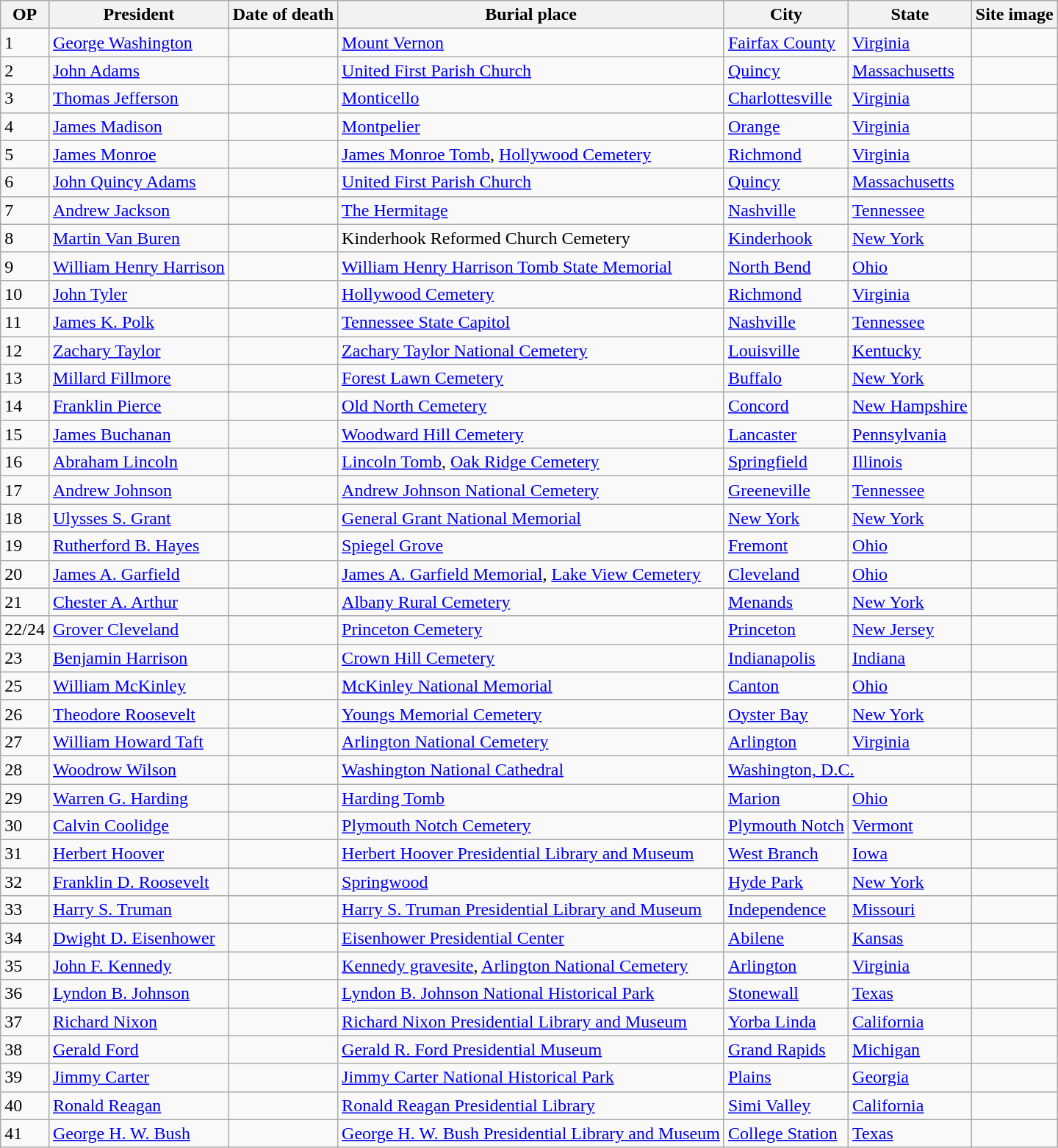<table class="wikitable sortable">
<tr>
<th><abbr>OP</abbr></th>
<th>President</th>
<th>Date of death</th>
<th>Burial place</th>
<th>City</th>
<th>State</th>
<th class="unsortable">Site image</th>
</tr>
<tr>
<td>1</td>
<td data-sort-value="Washington"><a href='#'>George Washington</a></td>
<td></td>
<td><a href='#'>Mount Vernon</a></td>
<td><a href='#'>Fairfax County</a></td>
<td><a href='#'>Virginia</a></td>
<td></td>
</tr>
<tr>
<td>2</td>
<td data-sort-value="Adams, John"><a href='#'>John Adams</a></td>
<td></td>
<td><a href='#'>United First Parish Church</a></td>
<td><a href='#'>Quincy</a></td>
<td><a href='#'>Massachusetts</a></td>
<td></td>
</tr>
<tr>
<td>3</td>
<td data-sort-value="Jefferson"><a href='#'>Thomas Jefferson</a></td>
<td></td>
<td><a href='#'>Monticello</a></td>
<td><a href='#'>Charlottesville</a></td>
<td><a href='#'>Virginia</a></td>
<td></td>
</tr>
<tr>
<td>4</td>
<td data-sort-value="Madison"><a href='#'>James Madison</a></td>
<td></td>
<td><a href='#'>Montpelier</a></td>
<td><a href='#'>Orange</a></td>
<td><a href='#'>Virginia</a></td>
<td></td>
</tr>
<tr>
<td>5</td>
<td data-sort-value="Monroe"><a href='#'>James Monroe</a></td>
<td></td>
<td><a href='#'>James Monroe Tomb</a>, <a href='#'>Hollywood Cemetery</a></td>
<td><a href='#'>Richmond</a></td>
<td><a href='#'>Virginia</a></td>
<td></td>
</tr>
<tr>
<td>6</td>
<td data-sort-value="Adams, John Quincy"><a href='#'>John Quincy Adams</a></td>
<td></td>
<td><a href='#'>United First Parish Church</a></td>
<td><a href='#'>Quincy</a></td>
<td><a href='#'>Massachusetts</a></td>
<td></td>
</tr>
<tr>
<td>7</td>
<td data-sort-value="Jackson"><a href='#'>Andrew Jackson</a></td>
<td></td>
<td><a href='#'>The Hermitage</a></td>
<td><a href='#'>Nashville</a></td>
<td><a href='#'>Tennessee</a></td>
<td></td>
</tr>
<tr>
<td>8</td>
<td data-sort-value="Van Buren"><a href='#'>Martin Van Buren</a></td>
<td></td>
<td>Kinderhook Reformed Church Cemetery</td>
<td><a href='#'>Kinderhook</a></td>
<td><a href='#'>New York</a></td>
<td></td>
</tr>
<tr>
<td>9</td>
<td data-sort-value="Harrison, William"><a href='#'>William Henry Harrison</a></td>
<td></td>
<td><a href='#'>William Henry Harrison Tomb State Memorial</a></td>
<td><a href='#'>North Bend</a></td>
<td><a href='#'>Ohio</a></td>
<td></td>
</tr>
<tr>
<td>10</td>
<td data-sort-value="Tyler"><a href='#'>John Tyler</a></td>
<td></td>
<td><a href='#'>Hollywood Cemetery</a></td>
<td><a href='#'>Richmond</a></td>
<td><a href='#'>Virginia</a></td>
<td></td>
</tr>
<tr>
<td>11</td>
<td data-sort-value="Polk"><a href='#'>James K. Polk</a></td>
<td></td>
<td><a href='#'>Tennessee State Capitol</a></td>
<td><a href='#'>Nashville</a></td>
<td><a href='#'>Tennessee</a></td>
<td></td>
</tr>
<tr>
<td>12</td>
<td data-sort-value="Taylor"><a href='#'>Zachary Taylor</a></td>
<td></td>
<td><a href='#'>Zachary Taylor National Cemetery</a></td>
<td><a href='#'>Louisville</a></td>
<td><a href='#'>Kentucky</a></td>
<td></td>
</tr>
<tr>
<td>13</td>
<td data-sort-value="Fillmore"><a href='#'>Millard Fillmore</a></td>
<td></td>
<td><a href='#'>Forest Lawn Cemetery</a></td>
<td><a href='#'>Buffalo</a></td>
<td><a href='#'>New York</a></td>
<td></td>
</tr>
<tr>
<td>14</td>
<td data-sort-value="Pierce"><a href='#'>Franklin Pierce</a></td>
<td></td>
<td><a href='#'>Old North Cemetery</a></td>
<td><a href='#'>Concord</a></td>
<td><a href='#'>New Hampshire</a></td>
<td></td>
</tr>
<tr>
<td>15</td>
<td data-sort-value="Buchanan"><a href='#'>James Buchanan</a></td>
<td></td>
<td><a href='#'>Woodward Hill Cemetery</a></td>
<td><a href='#'>Lancaster</a></td>
<td><a href='#'>Pennsylvania</a></td>
<td></td>
</tr>
<tr>
<td>16</td>
<td data-sort-value="Lincoln"><a href='#'>Abraham Lincoln</a></td>
<td></td>
<td><a href='#'>Lincoln Tomb</a>, <a href='#'>Oak Ridge Cemetery</a></td>
<td><a href='#'>Springfield</a></td>
<td><a href='#'>Illinois</a></td>
<td></td>
</tr>
<tr>
<td>17</td>
<td data-sort-value="Johnson, Andrew"><a href='#'>Andrew Johnson</a></td>
<td></td>
<td><a href='#'>Andrew Johnson National Cemetery</a></td>
<td><a href='#'>Greeneville</a></td>
<td><a href='#'>Tennessee</a></td>
<td></td>
</tr>
<tr>
<td>18</td>
<td data-sort-value="Grant"><a href='#'>Ulysses S. Grant</a></td>
<td></td>
<td><a href='#'>General Grant National Memorial</a></td>
<td><a href='#'>New York</a></td>
<td><a href='#'>New York</a></td>
<td></td>
</tr>
<tr>
<td>19</td>
<td data-sort-value="Hayes"><a href='#'>Rutherford B. Hayes</a></td>
<td></td>
<td><a href='#'>Spiegel Grove</a></td>
<td><a href='#'>Fremont</a></td>
<td><a href='#'>Ohio</a></td>
<td></td>
</tr>
<tr>
<td>20</td>
<td data-sort-value="Garfield"><a href='#'>James A. Garfield</a></td>
<td></td>
<td><a href='#'>James A. Garfield Memorial</a>, <a href='#'>Lake View Cemetery</a></td>
<td><a href='#'>Cleveland</a></td>
<td><a href='#'>Ohio</a></td>
<td></td>
</tr>
<tr>
<td>21</td>
<td data-sort-value="Arthur"><a href='#'>Chester A. Arthur</a></td>
<td></td>
<td><a href='#'>Albany Rural Cemetery</a></td>
<td><a href='#'>Menands</a></td>
<td><a href='#'>New York</a></td>
<td></td>
</tr>
<tr>
<td>22/24<br></td>
<td data-sort-value="Cleveland"><a href='#'>Grover Cleveland</a></td>
<td></td>
<td><a href='#'>Princeton Cemetery</a></td>
<td><a href='#'>Princeton</a></td>
<td><a href='#'>New Jersey</a></td>
<td></td>
</tr>
<tr>
<td>23</td>
<td data-sort-value="Harrison, Benjamin"><a href='#'>Benjamin Harrison</a></td>
<td></td>
<td><a href='#'>Crown Hill Cemetery</a></td>
<td><a href='#'>Indianapolis</a></td>
<td><a href='#'>Indiana</a></td>
<td></td>
</tr>
<tr>
<td>25</td>
<td data-sort-value="McKinley"><a href='#'>William McKinley</a></td>
<td></td>
<td><a href='#'>McKinley National Memorial</a></td>
<td><a href='#'>Canton</a></td>
<td><a href='#'>Ohio</a></td>
<td></td>
</tr>
<tr>
<td>26</td>
<td data-sort-value="Roosevelt, Theodore"><a href='#'>Theodore Roosevelt</a></td>
<td></td>
<td><a href='#'>Youngs Memorial Cemetery</a></td>
<td><a href='#'>Oyster Bay</a></td>
<td><a href='#'>New York</a></td>
<td></td>
</tr>
<tr>
<td>27</td>
<td data-sort-value="Taft"><a href='#'>William Howard Taft</a></td>
<td></td>
<td><a href='#'>Arlington National Cemetery</a></td>
<td><a href='#'>Arlington</a></td>
<td><a href='#'>Virginia</a></td>
<td></td>
</tr>
<tr>
<td>28</td>
<td data-sort-value="Wilson"><a href='#'>Woodrow Wilson</a></td>
<td></td>
<td><a href='#'>Washington National Cathedral</a></td>
<td colspan="2"><a href='#'>Washington, D.C.</a></td>
<td></td>
</tr>
<tr>
<td>29</td>
<td data-sort-value="Harding"><a href='#'>Warren G. Harding</a></td>
<td></td>
<td><a href='#'>Harding Tomb</a></td>
<td><a href='#'>Marion</a></td>
<td><a href='#'>Ohio</a></td>
<td></td>
</tr>
<tr>
<td>30</td>
<td data-sort-value="Coolidge"><a href='#'>Calvin Coolidge</a></td>
<td></td>
<td><a href='#'>Plymouth Notch Cemetery</a></td>
<td><a href='#'>Plymouth Notch</a></td>
<td><a href='#'>Vermont</a></td>
<td></td>
</tr>
<tr>
<td>31</td>
<td data-sort-value="Hoover"><a href='#'>Herbert Hoover</a></td>
<td></td>
<td><a href='#'>Herbert Hoover Presidential Library and Museum</a></td>
<td><a href='#'>West Branch</a></td>
<td><a href='#'>Iowa</a></td>
<td></td>
</tr>
<tr>
<td>32</td>
<td data-sort-value="Roosevelt, Franklin"><a href='#'>Franklin D. Roosevelt</a></td>
<td></td>
<td><a href='#'>Springwood</a></td>
<td><a href='#'>Hyde Park</a></td>
<td><a href='#'>New York</a></td>
<td></td>
</tr>
<tr>
<td>33</td>
<td data-sort-value="Truman"><a href='#'>Harry S. Truman</a></td>
<td></td>
<td><a href='#'>Harry S. Truman Presidential Library and Museum</a></td>
<td><a href='#'>Independence</a></td>
<td><a href='#'>Missouri</a></td>
<td></td>
</tr>
<tr>
<td>34</td>
<td data-sort-value="Eisenhower"><a href='#'>Dwight D. Eisenhower</a></td>
<td></td>
<td><a href='#'>Eisenhower Presidential Center</a></td>
<td><a href='#'>Abilene</a></td>
<td><a href='#'>Kansas</a></td>
<td></td>
</tr>
<tr>
<td>35</td>
<td data-sort-value="Kennedy"><a href='#'>John F. Kennedy</a></td>
<td></td>
<td><a href='#'>Kennedy gravesite</a>, <a href='#'>Arlington National Cemetery</a></td>
<td><a href='#'>Arlington</a></td>
<td><a href='#'>Virginia</a></td>
<td></td>
</tr>
<tr>
<td>36</td>
<td data-sort-value="Johnson, Lyndon"><a href='#'>Lyndon B. Johnson</a></td>
<td></td>
<td><a href='#'>Lyndon B. Johnson National Historical Park</a></td>
<td><a href='#'>Stonewall</a></td>
<td><a href='#'>Texas</a></td>
<td></td>
</tr>
<tr>
<td>37</td>
<td data-sort-value="Nixon"><a href='#'>Richard Nixon</a></td>
<td></td>
<td><a href='#'>Richard Nixon Presidential Library and Museum</a></td>
<td><a href='#'>Yorba Linda</a></td>
<td><a href='#'>California</a></td>
<td></td>
</tr>
<tr>
<td>38</td>
<td data-sort-value="Ford"><a href='#'>Gerald Ford</a></td>
<td></td>
<td><a href='#'>Gerald R. Ford Presidential Museum</a></td>
<td><a href='#'>Grand Rapids</a></td>
<td><a href='#'>Michigan</a></td>
<td></td>
</tr>
<tr>
<td>39</td>
<td data-sort-value="Carter"><a href='#'>Jimmy Carter</a></td>
<td></td>
<td><a href='#'>Jimmy Carter National Historical Park</a></td>
<td><a href='#'>Plains</a></td>
<td><a href='#'>Georgia</a></td>
<td></td>
</tr>
<tr>
<td>40</td>
<td data-sort-value="Reagan"><a href='#'>Ronald Reagan</a></td>
<td></td>
<td><a href='#'>Ronald Reagan Presidential Library</a></td>
<td><a href='#'>Simi Valley</a></td>
<td><a href='#'>California</a></td>
<td></td>
</tr>
<tr>
<td>41</td>
<td data-sort-value="Bush"><a href='#'>George H. W. Bush</a></td>
<td></td>
<td><a href='#'>George H. W. Bush Presidential Library and Museum</a></td>
<td><a href='#'>College Station</a></td>
<td><a href='#'>Texas</a></td>
<td></td>
</tr>
</table>
